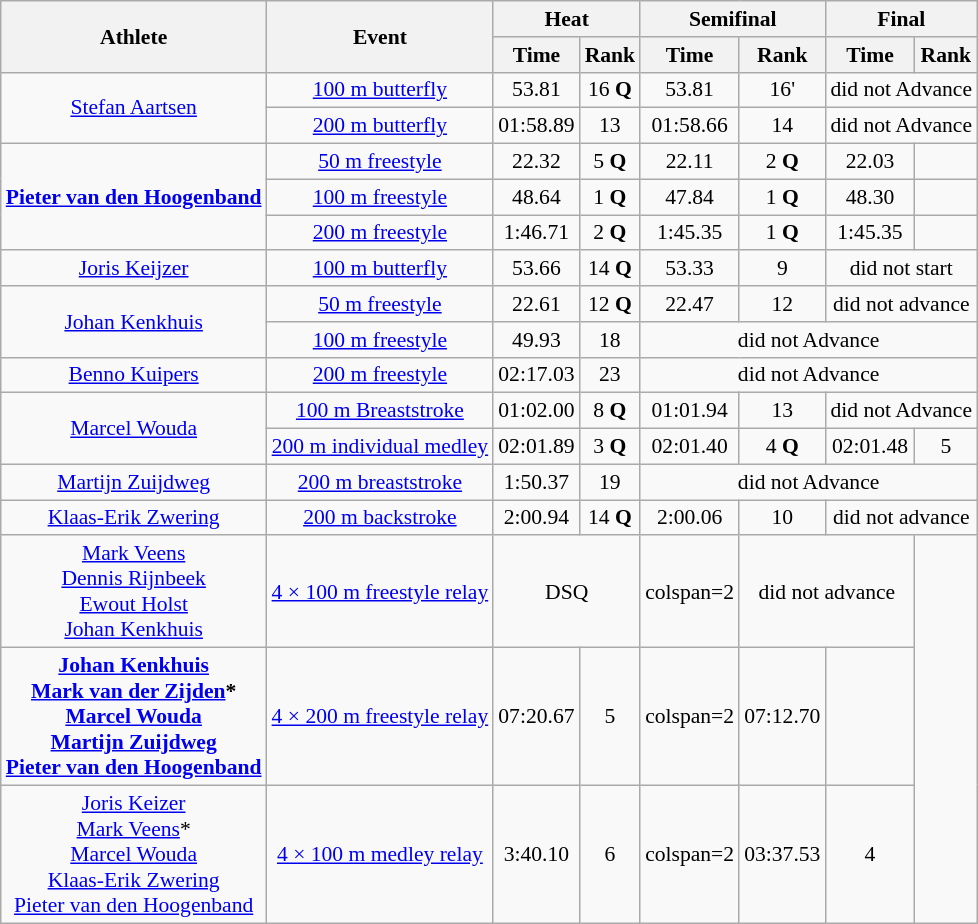<table class=wikitable style="font-size:90%">
<tr>
<th rowspan=2>Athlete</th>
<th rowspan=2>Event</th>
<th colspan=2>Heat</th>
<th colspan=2>Semifinal</th>
<th colspan=2>Final</th>
</tr>
<tr>
<th>Time</th>
<th>Rank</th>
<th>Time</th>
<th>Rank</th>
<th>Time</th>
<th>Rank</th>
</tr>
<tr align=center>
<td rowspan=2><a href='#'>Stefan Aartsen</a></td>
<td><a href='#'>100 m butterfly</a></td>
<td>53.81</td>
<td>16 <strong>Q</strong></td>
<td>53.81</td>
<td>16'</td>
<td colspan=2>did not Advance</td>
</tr>
<tr align=center>
<td><a href='#'>200 m butterfly</a></td>
<td>01:58.89</td>
<td>13</td>
<td>01:58.66</td>
<td>14</td>
<td colspan=2>did not Advance</td>
</tr>
<tr align=center>
<td rowspan=3><strong><a href='#'>Pieter van den Hoogenband</a></strong></td>
<td><a href='#'>50 m freestyle</a></td>
<td>22.32</td>
<td>5 <strong>Q</strong></td>
<td>22.11</td>
<td>2 <strong>Q</strong></td>
<td>22.03</td>
<td></td>
</tr>
<tr align=center>
<td><a href='#'>100 m freestyle</a></td>
<td>48.64</td>
<td>1 <strong>Q</strong></td>
<td>47.84</td>
<td>1 <strong>Q</strong></td>
<td>48.30</td>
<td></td>
</tr>
<tr align=center>
<td><a href='#'>200 m freestyle</a></td>
<td>1:46.71</td>
<td>2 <strong>Q</strong></td>
<td>1:45.35</td>
<td>1 <strong>Q</strong></td>
<td>1:45.35</td>
<td></td>
</tr>
<tr align=center>
<td><a href='#'>Joris Keijzer</a></td>
<td><a href='#'>100 m butterfly</a></td>
<td>53.66</td>
<td>14 <strong>Q</strong></td>
<td>53.33</td>
<td>9</td>
<td colspan=2>did not start</td>
</tr>
<tr align=center>
<td rowspan=2><a href='#'>Johan Kenkhuis</a></td>
<td><a href='#'>50 m freestyle</a></td>
<td>22.61</td>
<td>12 <strong>Q</strong></td>
<td>22.47</td>
<td>12</td>
<td colspan=2>did not advance</td>
</tr>
<tr align=center>
<td><a href='#'>100 m freestyle</a></td>
<td>49.93</td>
<td>18</td>
<td colspan=4>did not Advance</td>
</tr>
<tr align=center>
<td><a href='#'>Benno Kuipers</a></td>
<td><a href='#'>200 m freestyle</a></td>
<td>02:17.03</td>
<td>23</td>
<td colspan=4>did not Advance</td>
</tr>
<tr align=center>
<td rowspan=2><a href='#'>Marcel Wouda</a></td>
<td><a href='#'>100 m Breaststroke</a></td>
<td>01:02.00</td>
<td>8 <strong>Q</strong></td>
<td>01:01.94</td>
<td>13</td>
<td colspan=2>did not Advance</td>
</tr>
<tr align=center>
<td><a href='#'>200 m individual medley</a></td>
<td>02:01.89</td>
<td>3 <strong>Q</strong></td>
<td>02:01.40</td>
<td>4 <strong>Q</strong></td>
<td>02:01.48</td>
<td>5</td>
</tr>
<tr align=center>
<td><a href='#'>Martijn Zuijdweg</a></td>
<td><a href='#'>200 m breaststroke</a></td>
<td>1:50.37</td>
<td>19</td>
<td colspan=4>did not Advance</td>
</tr>
<tr align=center>
<td><a href='#'>Klaas-Erik Zwering</a></td>
<td><a href='#'>200 m backstroke</a></td>
<td>2:00.94</td>
<td>14 <strong>Q</strong></td>
<td>2:00.06</td>
<td>10</td>
<td colspan=2>did not advance</td>
</tr>
<tr align=center>
<td><a href='#'>Mark Veens</a><br><a href='#'>Dennis Rijnbeek</a><br><a href='#'>Ewout Holst</a><br><a href='#'>Johan Kenkhuis</a></td>
<td><a href='#'>4 × 100 m freestyle relay</a></td>
<td colspan=2>DSQ</td>
<td>colspan=2 </td>
<td colspan=2>did not advance</td>
</tr>
<tr align=center>
<td><strong><a href='#'>Johan Kenkhuis</a><br><a href='#'>Mark van der Zijden</a>*<br><a href='#'>Marcel Wouda</a><br><a href='#'>Martijn Zuijdweg</a><br><a href='#'>Pieter van den Hoogenband</a></strong></td>
<td><a href='#'>4 × 200 m freestyle relay</a></td>
<td>07:20.67</td>
<td>5</td>
<td>colspan=2 </td>
<td>07:12.70</td>
<td></td>
</tr>
<tr align=center>
<td><a href='#'>Joris Keizer</a><br><a href='#'>Mark Veens</a>*<br><a href='#'>Marcel Wouda</a><br><a href='#'>Klaas-Erik Zwering</a><br><a href='#'>Pieter van den Hoogenband</a></td>
<td><a href='#'>4 × 100 m medley relay</a></td>
<td>3:40.10</td>
<td>6</td>
<td>colspan=2 </td>
<td>03:37.53</td>
<td>4</td>
</tr>
</table>
